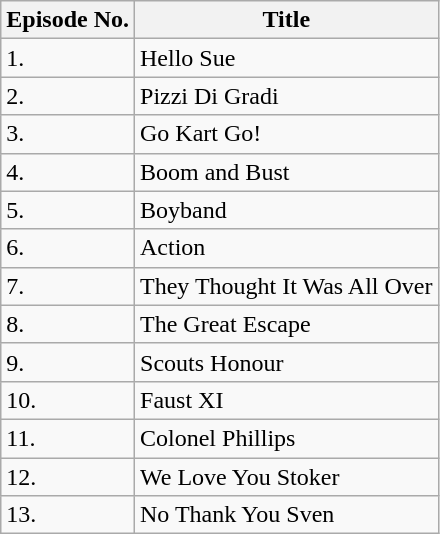<table class="wikitable" border="1">
<tr>
<th>Episode No.</th>
<th>Title</th>
</tr>
<tr>
<td>1.</td>
<td>Hello Sue</td>
</tr>
<tr>
<td>2.</td>
<td>Pizzi Di Gradi</td>
</tr>
<tr>
<td>3.</td>
<td>Go Kart Go!</td>
</tr>
<tr>
<td>4.</td>
<td>Boom and Bust</td>
</tr>
<tr>
<td>5.</td>
<td>Boyband</td>
</tr>
<tr>
<td>6.</td>
<td>Action</td>
</tr>
<tr>
<td>7.</td>
<td>They Thought It Was All Over</td>
</tr>
<tr>
<td>8.</td>
<td>The Great Escape</td>
</tr>
<tr>
<td>9.</td>
<td>Scouts Honour</td>
</tr>
<tr>
<td>10.</td>
<td>Faust XI</td>
</tr>
<tr>
<td>11.</td>
<td>Colonel Phillips</td>
</tr>
<tr>
<td>12.</td>
<td>We Love You Stoker</td>
</tr>
<tr>
<td>13.</td>
<td>No Thank You Sven</td>
</tr>
</table>
